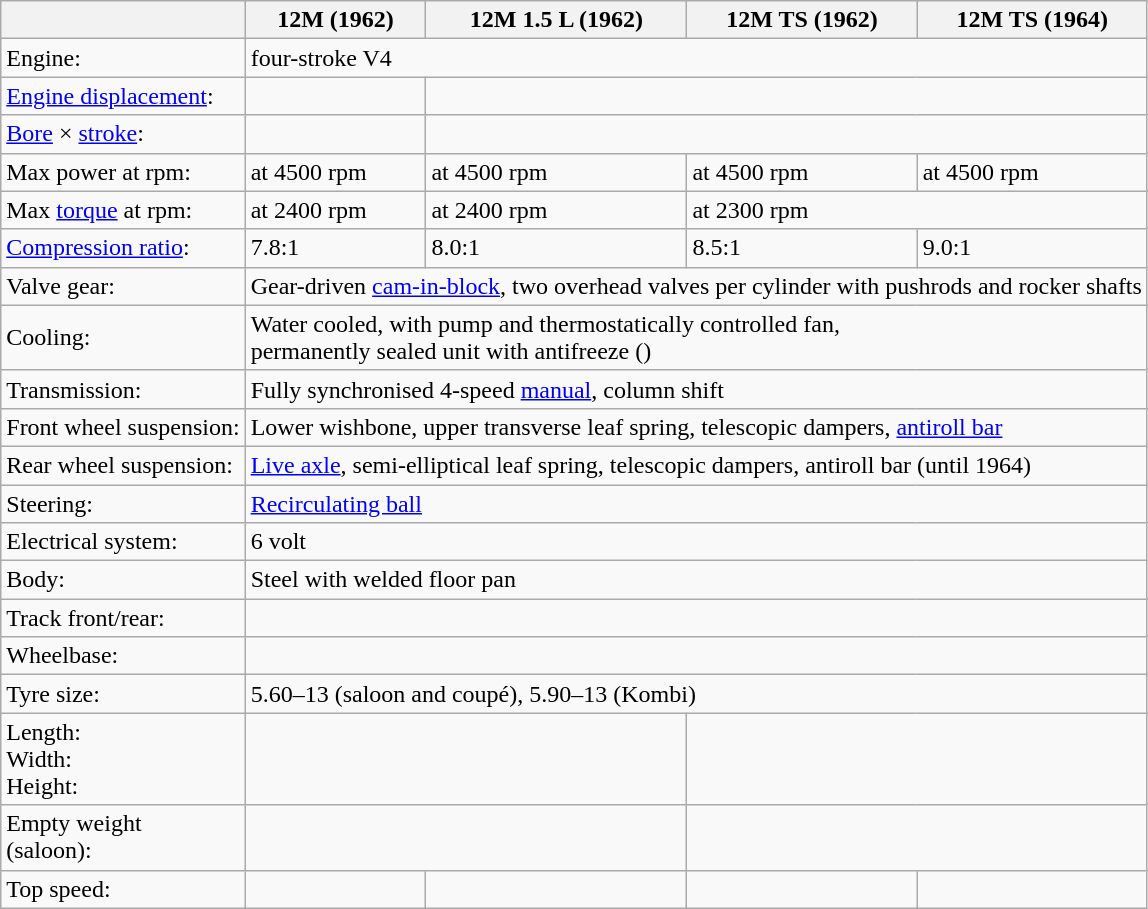<table class="wikitable defaultcenter col1left">
<tr>
<th></th>
<th>12M (1962)</th>
<th>12M 1.5 L (1962)</th>
<th>12M TS (1962)</th>
<th>12M TS (1964)</th>
</tr>
<tr>
<td>Engine:</td>
<td colspan="4">four-stroke V4</td>
</tr>
<tr>
<td><a href='#'>Engine displacement</a>:</td>
<td></td>
<td colspan="3"></td>
</tr>
<tr>
<td><a href='#'>Bore</a> × <a href='#'>stroke</a>:</td>
<td></td>
<td colspan="3"></td>
</tr>
<tr>
<td>Max power at rpm:</td>
<td> at 4500 rpm</td>
<td> at 4500 rpm</td>
<td> at 4500 rpm</td>
<td> at 4500 rpm</td>
</tr>
<tr>
<td>Max <a href='#'>torque</a> at rpm:</td>
<td> at 2400 rpm</td>
<td> at 2400 rpm</td>
<td colspan="2"> at 2300 rpm</td>
</tr>
<tr>
<td><a href='#'>Compression ratio</a>:</td>
<td>7.8:1</td>
<td>8.0:1</td>
<td>8.5:1</td>
<td>9.0:1</td>
</tr>
<tr>
<td>Valve gear:</td>
<td colspan="4">Gear-driven <a href='#'>cam-in-block</a>, two overhead valves per cylinder with pushrods and rocker shafts</td>
</tr>
<tr>
<td>Cooling:</td>
<td colspan="4">Water cooled, with pump and thermostatically controlled fan,<br>permanently sealed unit with antifreeze ()</td>
</tr>
<tr>
<td>Transmission:</td>
<td colspan="4">Fully synchronised 4-speed <a href='#'>manual</a>, column shift</td>
</tr>
<tr>
<td>Front wheel suspension:</td>
<td colspan="4">Lower wishbone, upper transverse leaf spring, telescopic dampers, <a href='#'>antiroll bar</a></td>
</tr>
<tr>
<td>Rear wheel suspension:</td>
<td colspan="4"><a href='#'>Live axle</a>, semi-elliptical leaf spring, telescopic dampers, antiroll bar (until 1964)</td>
</tr>
<tr>
<td>Steering:</td>
<td colspan="4"><a href='#'>Recirculating ball</a></td>
</tr>
<tr>
<td>Electrical system:</td>
<td colspan="4">6 volt</td>
</tr>
<tr>
<td>Body:</td>
<td colspan="4">Steel with welded floor pan</td>
</tr>
<tr>
<td>Track front/rear:</td>
<td colspan="4"></td>
</tr>
<tr>
<td>Wheelbase:</td>
<td colspan="4"></td>
</tr>
<tr>
<td>Tyre size:</td>
<td colspan="4">5.60–13 (saloon and coupé), 5.90–13 (Kombi)</td>
</tr>
<tr>
<td>Length:<br>Width:<br>Height:</td>
<td colspan="2"><br><br></td>
<td colspan="2"><br><br></td>
</tr>
<tr>
<td>Empty weight<br>(saloon):</td>
<td colspan="2"></td>
<td colspan="2"></td>
</tr>
<tr>
<td>Top speed:</td>
<td></td>
<td></td>
<td></td>
<td></td>
</tr>
</table>
